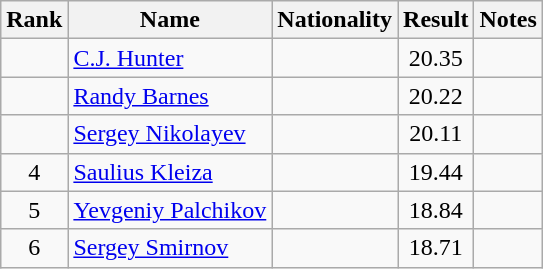<table class="wikitable sortable" style="text-align:center">
<tr>
<th>Rank</th>
<th>Name</th>
<th>Nationality</th>
<th>Result</th>
<th>Notes</th>
</tr>
<tr>
<td></td>
<td align=left><a href='#'>C.J. Hunter</a></td>
<td align=left></td>
<td>20.35</td>
<td></td>
</tr>
<tr>
<td></td>
<td align=left><a href='#'>Randy Barnes</a></td>
<td align=left></td>
<td>20.22</td>
<td></td>
</tr>
<tr>
<td></td>
<td align=left><a href='#'>Sergey Nikolayev</a></td>
<td align=left></td>
<td>20.11</td>
<td></td>
</tr>
<tr>
<td>4</td>
<td align=left><a href='#'>Saulius Kleiza</a></td>
<td align=left></td>
<td>19.44</td>
<td></td>
</tr>
<tr>
<td>5</td>
<td align=left><a href='#'>Yevgeniy Palchikov</a></td>
<td align=left></td>
<td>18.84</td>
<td></td>
</tr>
<tr>
<td>6</td>
<td align=left><a href='#'>Sergey Smirnov</a></td>
<td align=left></td>
<td>18.71</td>
<td></td>
</tr>
</table>
